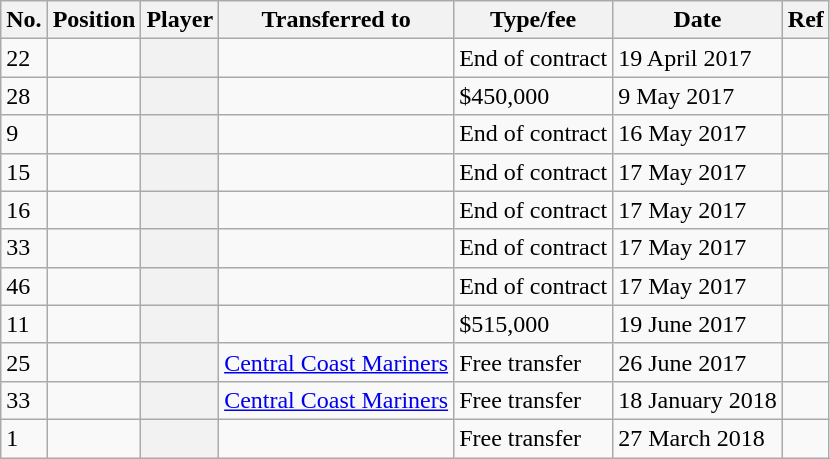<table class="wikitable plainrowheaders sortable" style="text-align:center; text-align:left">
<tr>
<th scope="col">No.</th>
<th scope="col">Position</th>
<th scope="col">Player</th>
<th scope="col">Transferred to</th>
<th scope="col">Type/fee</th>
<th scope="col">Date</th>
<th scope="col" class="unsortable">Ref</th>
</tr>
<tr>
<td>22</td>
<td></td>
<th scope="row"></th>
<td></td>
<td>End of contract</td>
<td>19 April 2017</td>
<td></td>
</tr>
<tr>
<td>28</td>
<td></td>
<th scope="row"></th>
<td></td>
<td>$450,000</td>
<td>9 May 2017</td>
<td></td>
</tr>
<tr>
<td>9</td>
<td></td>
<th scope="row"></th>
<td></td>
<td>End of contract</td>
<td>16 May 2017</td>
<td></td>
</tr>
<tr>
<td>15</td>
<td></td>
<th scope="row"></th>
<td></td>
<td>End of contract</td>
<td>17 May 2017</td>
<td></td>
</tr>
<tr>
<td>16</td>
<td></td>
<th scope="row"></th>
<td></td>
<td>End of contract</td>
<td>17 May 2017</td>
<td></td>
</tr>
<tr>
<td>33</td>
<td></td>
<th scope="row"></th>
<td></td>
<td>End of contract</td>
<td>17 May 2017</td>
<td></td>
</tr>
<tr>
<td>46</td>
<td></td>
<th scope="row"></th>
<td></td>
<td>End of contract</td>
<td>17 May 2017</td>
<td></td>
</tr>
<tr>
<td>11</td>
<td></td>
<th scope="row"></th>
<td></td>
<td>$515,000</td>
<td>19 June 2017</td>
<td></td>
</tr>
<tr>
<td>25</td>
<td></td>
<th scope="row"></th>
<td><a href='#'>Central Coast Mariners</a></td>
<td>Free transfer</td>
<td>26 June 2017</td>
<td></td>
</tr>
<tr>
<td>33</td>
<td></td>
<th scope="row"></th>
<td><a href='#'>Central Coast Mariners</a></td>
<td>Free transfer</td>
<td>18 January 2018</td>
<td></td>
</tr>
<tr>
<td>1</td>
<td></td>
<th scope="row"></th>
<td></td>
<td>Free transfer</td>
<td>27 March 2018</td>
<td></td>
</tr>
</table>
